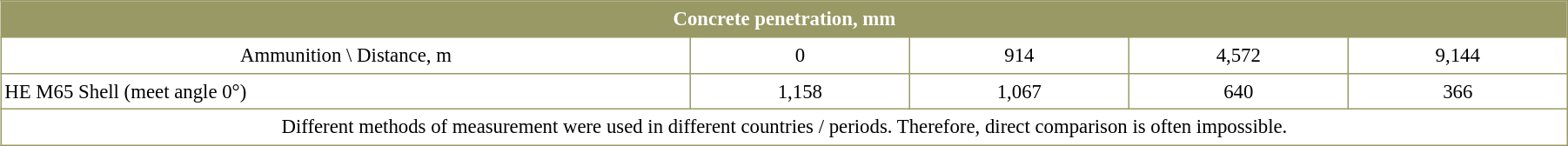<table border=0 cellspacing=0 cellpadding=2 style="margin:0 0 .5em 1em; width:95%; background:#fff; border-collapse:collapse; border:1px solid #996; line-height:1.5; font-size:95%;">
<tr style="vertical-align:top; text-align:center; border:1px solid #996; background-color:#996; color:#fff">
<td colspan="5"><strong>Concrete penetration, mm</strong></td>
</tr>
<tr style="vertical-align:top; text-align:center; border:1px solid #996;">
<td width="44%"  style="border:1px solid #996">Ammunition \ Distance, m</td>
<td width="14%"  style="border:1px solid #996">0</td>
<td width="14%"  style="border:1px solid #996">914</td>
<td width="14%"  style="border:1px solid #996">4,572</td>
<td width="14%"  style="border:1px solid #996">9,144</td>
</tr>
<tr style="vertical-align:top; text-align:center;">
<td style="border:1px solid #996; text-align:left">HE M65 Shell (meet angle 0°)</td>
<td style="border:1px solid #996">1,158</td>
<td style="border:1px solid #996">1,067</td>
<td style="border:1px solid #996">640</td>
<td style="border:1px solid #996">366</td>
</tr>
<tr style="vertical-align:top; text-align:center;">
<td colspan="5">Different methods of measurement were used in different countries / periods. Therefore, direct comparison is often impossible.</td>
</tr>
</table>
